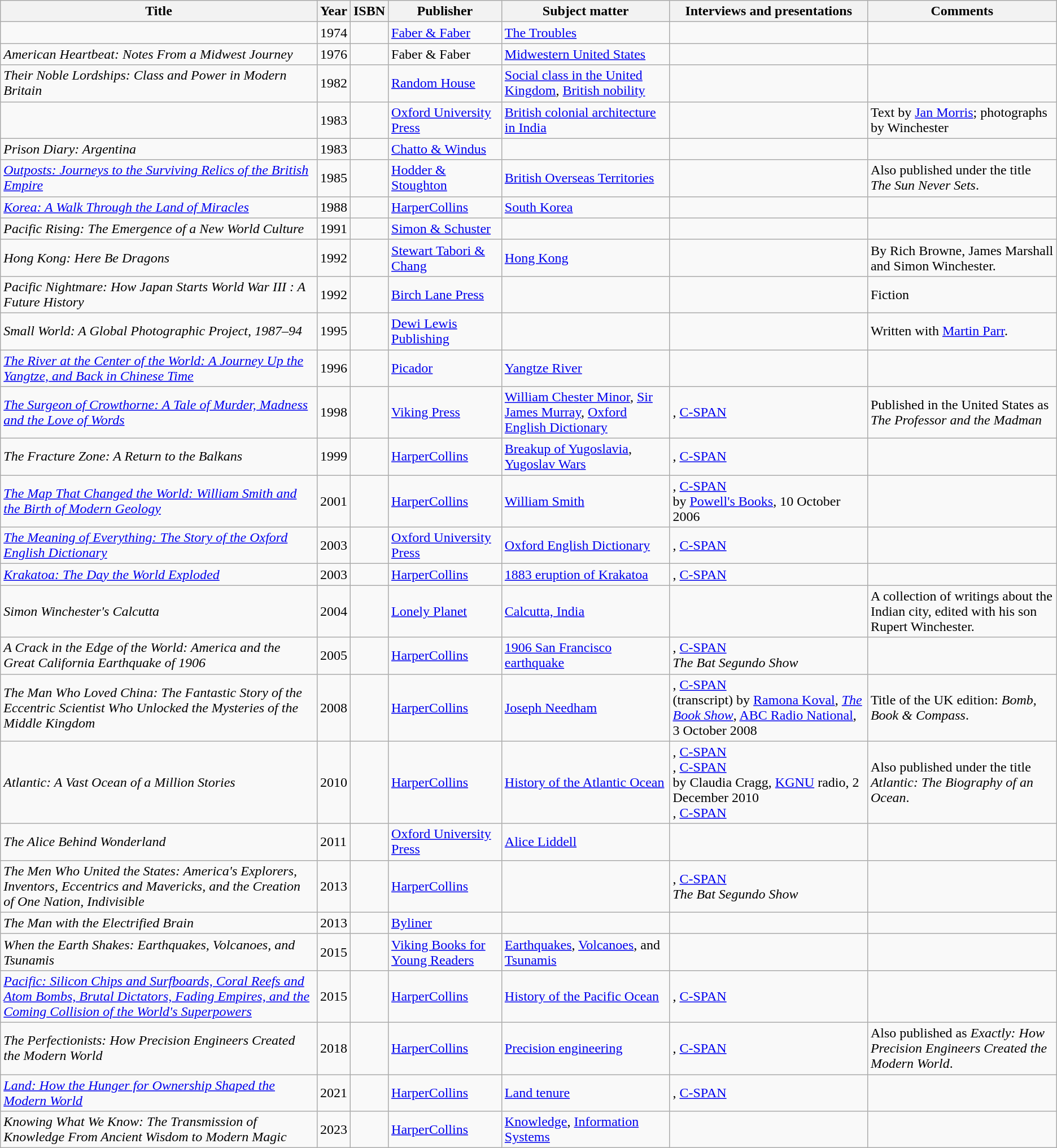<table class="wikitable">
<tr>
<th>Title</th>
<th>Year</th>
<th>ISBN</th>
<th>Publisher</th>
<th>Subject matter</th>
<th>Interviews and presentations</th>
<th>Comments</th>
</tr>
<tr>
<td><em></em></td>
<td>1974</td>
<td></td>
<td><a href='#'>Faber & Faber</a></td>
<td><a href='#'>The Troubles</a></td>
<td></td>
<td></td>
</tr>
<tr>
<td><em>American Heartbeat: Notes From a Midwest Journey</em></td>
<td>1976</td>
<td></td>
<td>Faber & Faber</td>
<td><a href='#'>Midwestern United States</a></td>
<td></td>
<td></td>
</tr>
<tr>
<td><em>Their Noble Lordships: Class and Power in Modern Britain</em></td>
<td>1982</td>
<td></td>
<td><a href='#'>Random House</a></td>
<td><a href='#'>Social class in the United Kingdom</a>, <a href='#'>British nobility</a></td>
<td></td>
<td></td>
</tr>
<tr>
<td><em></em></td>
<td>1983</td>
<td></td>
<td><a href='#'>Oxford University Press</a></td>
<td><a href='#'>British colonial architecture in India</a></td>
<td></td>
<td>Text by <a href='#'>Jan Morris</a>; photographs by Winchester</td>
</tr>
<tr>
<td><em>Prison Diary: Argentina</em></td>
<td>1983</td>
<td></td>
<td><a href='#'>Chatto & Windus</a></td>
<td></td>
<td></td>
<td></td>
</tr>
<tr>
<td><em><a href='#'>Outposts: Journeys to the Surviving Relics of the British Empire</a></em></td>
<td>1985</td>
<td></td>
<td><a href='#'>Hodder & Stoughton</a></td>
<td><a href='#'>British Overseas Territories</a></td>
<td></td>
<td>Also published under the title <em>The Sun Never Sets</em>.</td>
</tr>
<tr>
<td><em><a href='#'>Korea: A Walk Through the Land of Miracles</a></em></td>
<td>1988</td>
<td></td>
<td><a href='#'>HarperCollins</a></td>
<td><a href='#'>South Korea</a></td>
<td></td>
<td></td>
</tr>
<tr>
<td><em>Pacific Rising: The Emergence of a New World Culture</em></td>
<td>1991</td>
<td></td>
<td><a href='#'>Simon & Schuster</a></td>
<td></td>
<td></td>
<td></td>
</tr>
<tr>
<td><em>Hong Kong: Here Be Dragons</em></td>
<td>1992</td>
<td></td>
<td><a href='#'>Stewart Tabori & Chang</a></td>
<td><a href='#'>Hong Kong</a></td>
<td></td>
<td>By Rich Browne, James Marshall and Simon Winchester.</td>
</tr>
<tr>
<td><em>Pacific Nightmare: How Japan Starts World War III : A Future History</em></td>
<td>1992</td>
<td></td>
<td><a href='#'>Birch Lane Press</a></td>
<td></td>
<td></td>
<td>Fiction</td>
</tr>
<tr>
<td><em>Small World: A Global Photographic Project, 1987–94</em></td>
<td>1995</td>
<td></td>
<td><a href='#'>Dewi Lewis Publishing</a></td>
<td></td>
<td></td>
<td>Written with <a href='#'>Martin Parr</a>.</td>
</tr>
<tr>
<td><em><a href='#'>The River at the Center of the World: A Journey Up the Yangtze, and Back in Chinese Time</a></em></td>
<td>1996</td>
<td></td>
<td><a href='#'>Picador</a></td>
<td><a href='#'>Yangtze River</a></td>
<td></td>
<td></td>
</tr>
<tr>
<td><em><a href='#'>The Surgeon of Crowthorne: A Tale of Murder, Madness and the Love of Words</a></em></td>
<td>1998</td>
<td></td>
<td><a href='#'>Viking Press</a></td>
<td><a href='#'>William Chester Minor</a>, <a href='#'>Sir James Murray</a>, <a href='#'>Oxford English Dictionary</a></td>
<td>, <a href='#'>C-SPAN</a></td>
<td>Published in the United States as <em>The Professor and the Madman</em></td>
</tr>
<tr>
<td><em>The Fracture Zone: A Return to the Balkans</em></td>
<td>1999</td>
<td></td>
<td><a href='#'>HarperCollins</a></td>
<td><a href='#'>Breakup of Yugoslavia</a>, <a href='#'>Yugoslav Wars</a></td>
<td>, <a href='#'>C-SPAN</a></td>
<td></td>
</tr>
<tr>
<td><em><a href='#'>The Map That Changed the World: William Smith and the Birth of Modern Geology</a></em></td>
<td>2001</td>
<td></td>
<td><a href='#'>HarperCollins</a></td>
<td><a href='#'>William Smith</a></td>
<td>, <a href='#'>C-SPAN</a><br> by <a href='#'>Powell's Books</a>, 10 October 2006</td>
<td></td>
</tr>
<tr>
<td><em><a href='#'>The Meaning of Everything: The Story of the Oxford English Dictionary</a></em></td>
<td>2003</td>
<td></td>
<td><a href='#'>Oxford University Press</a></td>
<td><a href='#'>Oxford English Dictionary</a></td>
<td>, <a href='#'>C-SPAN</a></td>
<td></td>
</tr>
<tr>
<td><em><a href='#'>Krakatoa: The Day the World Exploded</a></em></td>
<td>2003</td>
<td></td>
<td><a href='#'>HarperCollins</a></td>
<td><a href='#'>1883 eruption of Krakatoa</a></td>
<td>, <a href='#'>C-SPAN</a></td>
<td></td>
</tr>
<tr>
<td><em>Simon Winchester's Calcutta</em></td>
<td>2004</td>
<td></td>
<td><a href='#'>Lonely Planet</a></td>
<td><a href='#'>Calcutta, India</a></td>
<td></td>
<td>A collection of writings about the Indian city, edited with his son Rupert Winchester.</td>
</tr>
<tr>
<td><em>A Crack in the Edge of the World: America and the Great California Earthquake of 1906</em></td>
<td>2005</td>
<td></td>
<td><a href='#'>HarperCollins</a></td>
<td><a href='#'>1906 San Francisco earthquake</a></td>
<td>, <a href='#'>C-SPAN</a><br><em>The Bat Segundo Show</em> </td>
<td></td>
</tr>
<tr>
<td><em>The Man Who Loved China: The Fantastic Story of the Eccentric Scientist Who Unlocked the Mysteries of the Middle Kingdom</em></td>
<td>2008</td>
<td></td>
<td><a href='#'>HarperCollins</a></td>
<td><a href='#'>Joseph Needham</a></td>
<td>, <a href='#'>C-SPAN</a><br> (transcript) by <a href='#'>Ramona Koval</a>, <em><a href='#'>The Book Show</a></em>, <a href='#'>ABC Radio National</a>, 3 October 2008</td>
<td>Title of the UK edition: <em>Bomb, Book & Compass</em>.</td>
</tr>
<tr>
<td><em>Atlantic: A Vast Ocean of a Million Stories</em></td>
<td>2010</td>
<td></td>
<td><a href='#'>HarperCollins</a></td>
<td><a href='#'>History of the Atlantic Ocean</a></td>
<td>, <a href='#'>C-SPAN</a><br>, <a href='#'>C-SPAN</a><br>  by Claudia Cragg, <a href='#'>KGNU</a> radio, 2 December 2010<br>, <a href='#'>C-SPAN</a></td>
<td>Also published under the title <em>Atlantic: The Biography of an Ocean</em>.</td>
</tr>
<tr>
<td><em>The Alice Behind Wonderland</em></td>
<td>2011</td>
<td></td>
<td><a href='#'>Oxford University Press</a></td>
<td><a href='#'>Alice Liddell</a></td>
<td></td>
<td></td>
</tr>
<tr>
<td><em>The Men Who United the States: America's Explorers, Inventors, Eccentrics and Mavericks, and the Creation of One Nation, Indivisible</em></td>
<td>2013</td>
<td></td>
<td><a href='#'>HarperCollins</a></td>
<td></td>
<td>, <a href='#'>C-SPAN</a><br><em>The Bat Segundo Show</em> </td>
<td></td>
</tr>
<tr>
<td><em>The Man with the Electrified Brain</em></td>
<td>2013</td>
<td></td>
<td><a href='#'>Byliner</a></td>
<td></td>
<td></td>
<td></td>
</tr>
<tr>
<td><em>When the Earth Shakes: Earthquakes, Volcanoes, and Tsunamis</em></td>
<td>2015</td>
<td></td>
<td><a href='#'>Viking Books for Young Readers</a></td>
<td><a href='#'>Earthquakes</a>, <a href='#'>Volcanoes</a>, and <a href='#'>Tsunamis</a></td>
<td></td>
<td></td>
</tr>
<tr>
<td><em><a href='#'>Pacific: Silicon Chips and Surfboards, Coral Reefs and Atom Bombs, Brutal Dictators, Fading Empires, and the Coming Collision of the World's Superpowers</a></em></td>
<td>2015</td>
<td></td>
<td><a href='#'>HarperCollins</a></td>
<td><a href='#'>History of the Pacific Ocean</a></td>
<td>, <a href='#'>C-SPAN</a></td>
<td></td>
</tr>
<tr>
<td><em>The Perfectionists: How Precision Engineers Created the Modern World</em></td>
<td>2018</td>
<td></td>
<td><a href='#'>HarperCollins</a></td>
<td><a href='#'>Precision engineering</a></td>
<td>, <a href='#'>C-SPAN</a></td>
<td>Also published as <em>Exactly: How Precision Engineers Created the Modern World</em>.</td>
</tr>
<tr>
<td><em><a href='#'>Land: How the Hunger for Ownership Shaped the Modern World</a></em></td>
<td>2021</td>
<td></td>
<td><a href='#'>HarperCollins</a></td>
<td><a href='#'>Land tenure</a></td>
<td>, <a href='#'>C-SPAN</a></td>
<td></td>
</tr>
<tr>
<td><em>Knowing What We Know: The Transmission of Knowledge From Ancient Wisdom to Modern Magic</em></td>
<td>2023</td>
<td></td>
<td><a href='#'>HarperCollins</a></td>
<td><a href='#'>Knowledge</a>, <a href='#'>Information Systems</a></td>
<td></td>
<td></td>
</tr>
</table>
